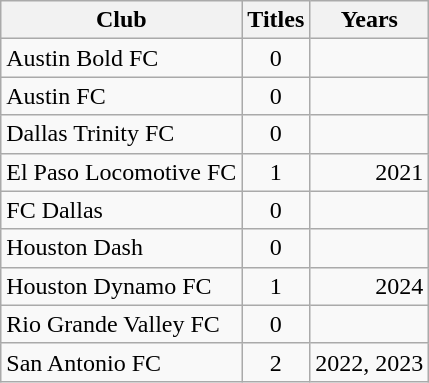<table class="wikitable">
<tr>
<th>Club</th>
<th>Titles</th>
<th>Years</th>
</tr>
<tr>
<td>Austin Bold FC</td>
<td align=center>0</td>
<td align=right></td>
</tr>
<tr>
<td>Austin FC</td>
<td align=center>0</td>
<td align=right></td>
</tr>
<tr>
<td>Dallas Trinity FC</td>
<td align=center>0</td>
<td align=right></td>
</tr>
<tr>
<td>El Paso Locomotive FC</td>
<td align=center>1</td>
<td align=right>2021</td>
</tr>
<tr>
<td>FC Dallas</td>
<td align=center>0</td>
<td align=right></td>
</tr>
<tr>
<td>Houston Dash</td>
<td align=center>0</td>
<td align=right></td>
</tr>
<tr>
<td>Houston Dynamo FC</td>
<td align=center>1</td>
<td align=right>2024</td>
</tr>
<tr>
<td>Rio Grande Valley FC</td>
<td align=center>0</td>
<td align=right></td>
</tr>
<tr>
<td>San Antonio FC</td>
<td align=center>2</td>
<td align=right>2022, 2023</td>
</tr>
</table>
